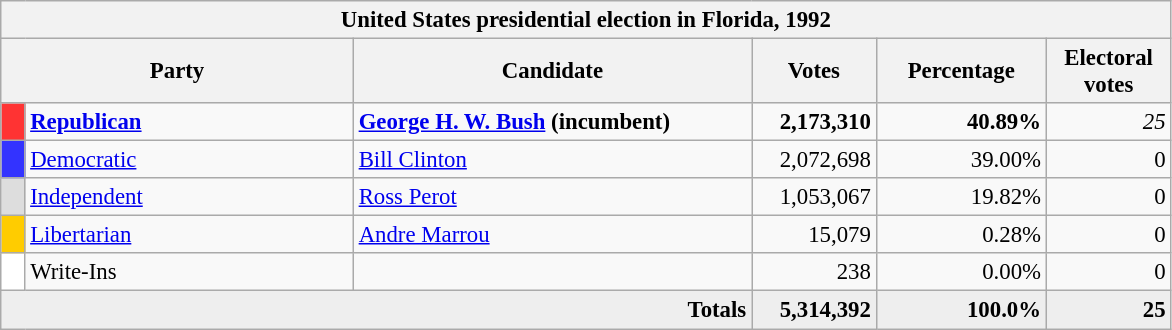<table class="wikitable" style="font-size: 95%;">
<tr>
<th colspan="6">United States presidential election in Florida, 1992</th>
</tr>
<tr>
<th colspan="2" style="width: 15em">Party</th>
<th style="width: 17em">Candidate</th>
<th style="width: 5em">Votes</th>
<th style="width: 7em">Percentage</th>
<th style="width: 5em">Electoral votes</th>
</tr>
<tr>
<th style="background:#f33; width:3px;"></th>
<td style="width: 130px"><strong><a href='#'>Republican</a></strong></td>
<td><strong><a href='#'>George H. W. Bush</a> (incumbent)</strong></td>
<td style="text-align:right;"><strong>2,173,310</strong></td>
<td style="text-align:right;"><strong>40.89%</strong></td>
<td style="text-align:right;"><em>25</em></td>
</tr>
<tr>
<th style="background:#33f; width:3px;"></th>
<td style="width: 130px"><a href='#'>Democratic</a></td>
<td><a href='#'>Bill Clinton</a></td>
<td style="text-align:right;">2,072,698</td>
<td style="text-align:right;">39.00%</td>
<td style="text-align:right;">0</td>
</tr>
<tr>
<th style="background-color:#DDDDDD; width: 3px"></th>
<td style="width: 130px"><a href='#'>Independent</a></td>
<td><a href='#'>Ross Perot</a></td>
<td align="right">1,053,067</td>
<td align="right">19.82%</td>
<td align="right">0</td>
</tr>
<tr>
<th style="background:#FFCC00; width:3px;"></th>
<td style="width: 130px"><a href='#'>Libertarian</a></td>
<td><a href='#'>Andre Marrou</a></td>
<td style="text-align:right;">15,079</td>
<td style="text-align:right;">0.28%</td>
<td style="text-align:right;">0</td>
</tr>
<tr>
<th style="background:#FFFFFF; width:3px;"></th>
<td style="width: 130px">Write-Ins</td>
<td></td>
<td style="text-align:right;">238</td>
<td style="text-align:right;">0.00%</td>
<td style="text-align:right;">0</td>
</tr>
<tr style="background:#eee; text-align:right;">
<td colspan="3"><strong>Totals</strong></td>
<td><strong>5,314,392</strong></td>
<td><strong>100.0%</strong></td>
<td><strong>25</strong></td>
</tr>
</table>
